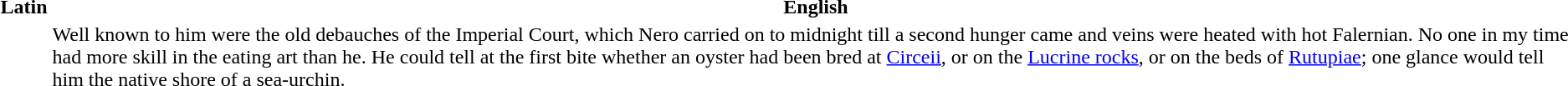<table>
<tr>
<th>Latin</th>
<th>English</th>
</tr>
<tr>
<td style="white-space: nowrap"></td>
<td>Well known to him were the old debauches of the Imperial Court, which Nero carried on to midnight till a second hunger came and veins were heated with hot Falernian. No one in my time had more skill in the eating art than he. He could tell at the first bite whether an oyster had been bred at <a href='#'> Circeii</a>, or on the <a href='#'>Lucrine rocks</a>, or on the beds of <a href='#'>Rutupiae</a>; one glance would tell him the native shore of a sea-urchin. </td>
</tr>
</table>
